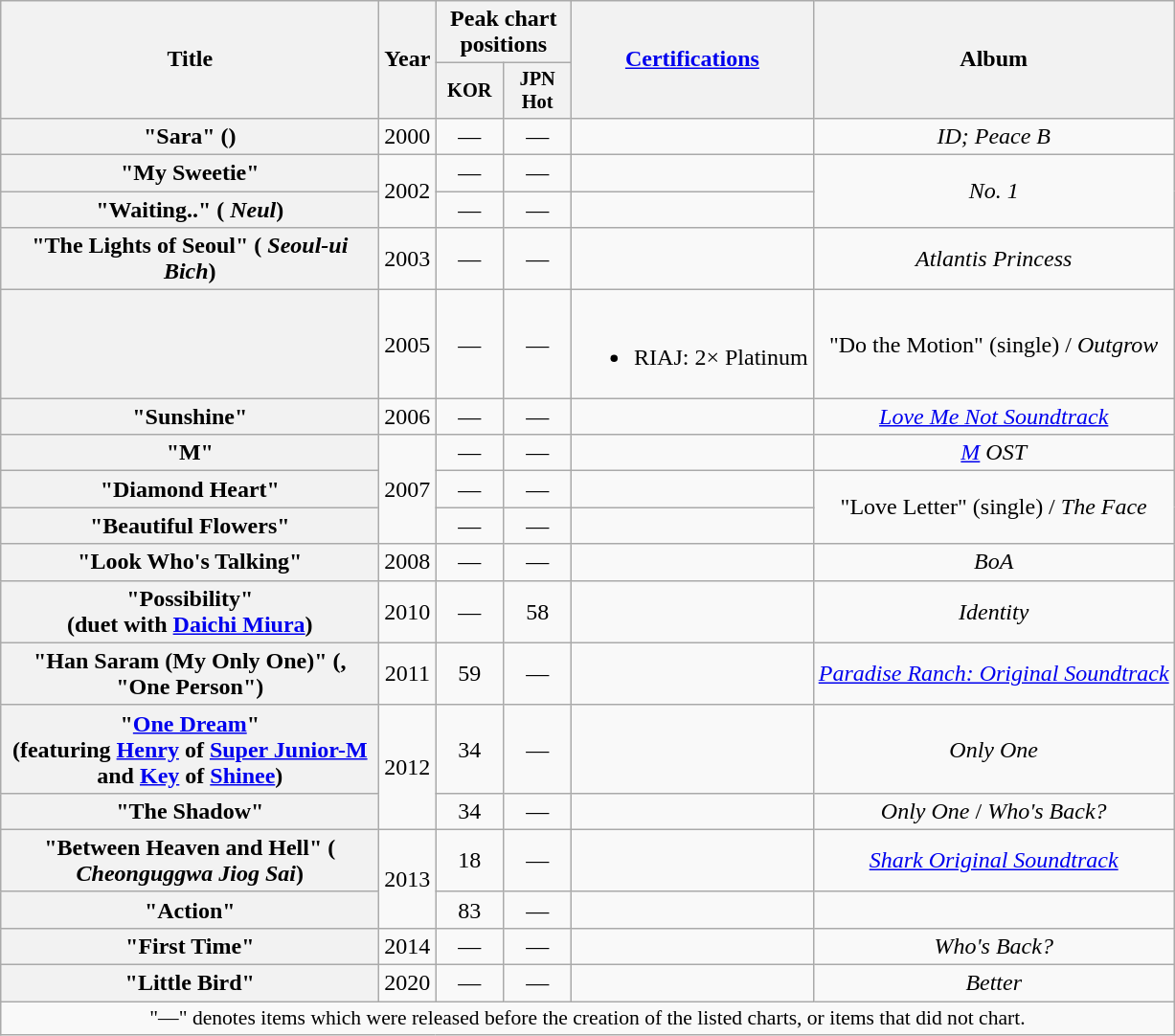<table class="wikitable plainrowheaders" style="text-align:center;">
<tr>
<th scope="col" rowspan="2" style="width:16em;">Title</th>
<th scope="col" rowspan="2">Year</th>
<th colspan="2" scope="col">Peak chart positions</th>
<th scope="col" rowspan="2"><a href='#'>Certifications</a></th>
<th scope="col" rowspan="2">Album</th>
</tr>
<tr>
<th style="width:3em;font-size:85%">KOR<br></th>
<th style="width:3em;font-size:85%">JPN Hot<br></th>
</tr>
<tr>
<th scope="row">"Sara" ()</th>
<td rowspan="1">2000</td>
<td>—</td>
<td>—</td>
<td></td>
<td><em>ID; Peace B</em></td>
</tr>
<tr>
<th scope="row">"My Sweetie"</th>
<td rowspan="2">2002</td>
<td>—</td>
<td>—</td>
<td></td>
<td rowspan=2><em>No. 1</em></td>
</tr>
<tr>
<th scope="row">"Waiting.." ( <em>Neul</em>)</th>
<td>—</td>
<td>—</td>
<td></td>
</tr>
<tr>
<th scope="row">"The Lights of Seoul" ( <em>Seoul-ui Bich</em>)</th>
<td>2003</td>
<td>—</td>
<td>—</td>
<td></td>
<td><em>Atlantis Princess</em></td>
</tr>
<tr>
<th scope="row"></th>
<td>2005</td>
<td>—</td>
<td>—</td>
<td><br><ul><li>RIAJ: 2× Platinum </li></ul></td>
<td>"Do the Motion" <span>(single)</span> / <em>Outgrow</em></td>
</tr>
<tr>
<th scope="row">"Sunshine"</th>
<td>2006</td>
<td>—</td>
<td>—</td>
<td></td>
<td><em><a href='#'>Love Me Not Soundtrack</a></em></td>
</tr>
<tr>
<th scope="row">"M"</th>
<td rowspan=3>2007</td>
<td>—</td>
<td>—</td>
<td></td>
<td><em><a href='#'>M</a> OST</em></td>
</tr>
<tr>
<th scope="row">"Diamond Heart"</th>
<td>—</td>
<td>—</td>
<td></td>
<td rowspan=2>"Love Letter" <span>(single)</span> / <em>The Face</em></td>
</tr>
<tr>
<th scope="row">"Beautiful Flowers"</th>
<td>—</td>
<td>—</td>
<td></td>
</tr>
<tr>
<th scope="row">"Look Who's Talking"</th>
<td>2008</td>
<td>—</td>
<td>—</td>
<td></td>
<td><em>BoA</em></td>
</tr>
<tr>
<th scope="row">"Possibility"<br><span>(duet with <a href='#'>Daichi Miura</a>)</span></th>
<td rowspan="1">2010</td>
<td>—</td>
<td>58</td>
<td></td>
<td><em>Identity</em></td>
</tr>
<tr>
<th scope="row">"Han Saram (My Only One)" (, "One Person")</th>
<td rowspan="1">2011</td>
<td>59</td>
<td>—</td>
<td></td>
<td><em><a href='#'>Paradise Ranch: Original Soundtrack</a></em></td>
</tr>
<tr>
<th scope="row">"<a href='#'>One Dream</a>"<br><span>(featuring <a href='#'>Henry</a> of <a href='#'>Super Junior-M</a> and <a href='#'>Key</a> of <a href='#'>Shinee</a>)</span></th>
<td rowspan="2">2012</td>
<td>34</td>
<td>—</td>
<td></td>
<td><em>Only One</em></td>
</tr>
<tr>
<th scope="row">"The Shadow"</th>
<td>34</td>
<td>—</td>
<td></td>
<td><em>Only One</em> / <em>Who's Back?</em></td>
</tr>
<tr>
<th scope="row">"Between Heaven and Hell" ( <em>Cheonguggwa Jiog Sai</em>)</th>
<td rowspan="2">2013</td>
<td>18</td>
<td>—</td>
<td></td>
<td><em><a href='#'>Shark Original Soundtrack</a></em></td>
</tr>
<tr>
<th scope="row">"Action"</th>
<td>83</td>
<td>—</td>
<td></td>
<td></td>
</tr>
<tr>
<th scope="row">"First Time"</th>
<td>2014</td>
<td>—</td>
<td>—</td>
<td></td>
<td><em>Who's Back?</em></td>
</tr>
<tr>
<th scope="row">"Little Bird"</th>
<td>2020</td>
<td>—</td>
<td>—</td>
<td></td>
<td><em>Better</em></td>
</tr>
<tr>
<td colspan="12" align="center" style="font-size:90%;">"—" denotes items which were released before the creation of the listed charts, or items that did not chart.</td>
</tr>
</table>
